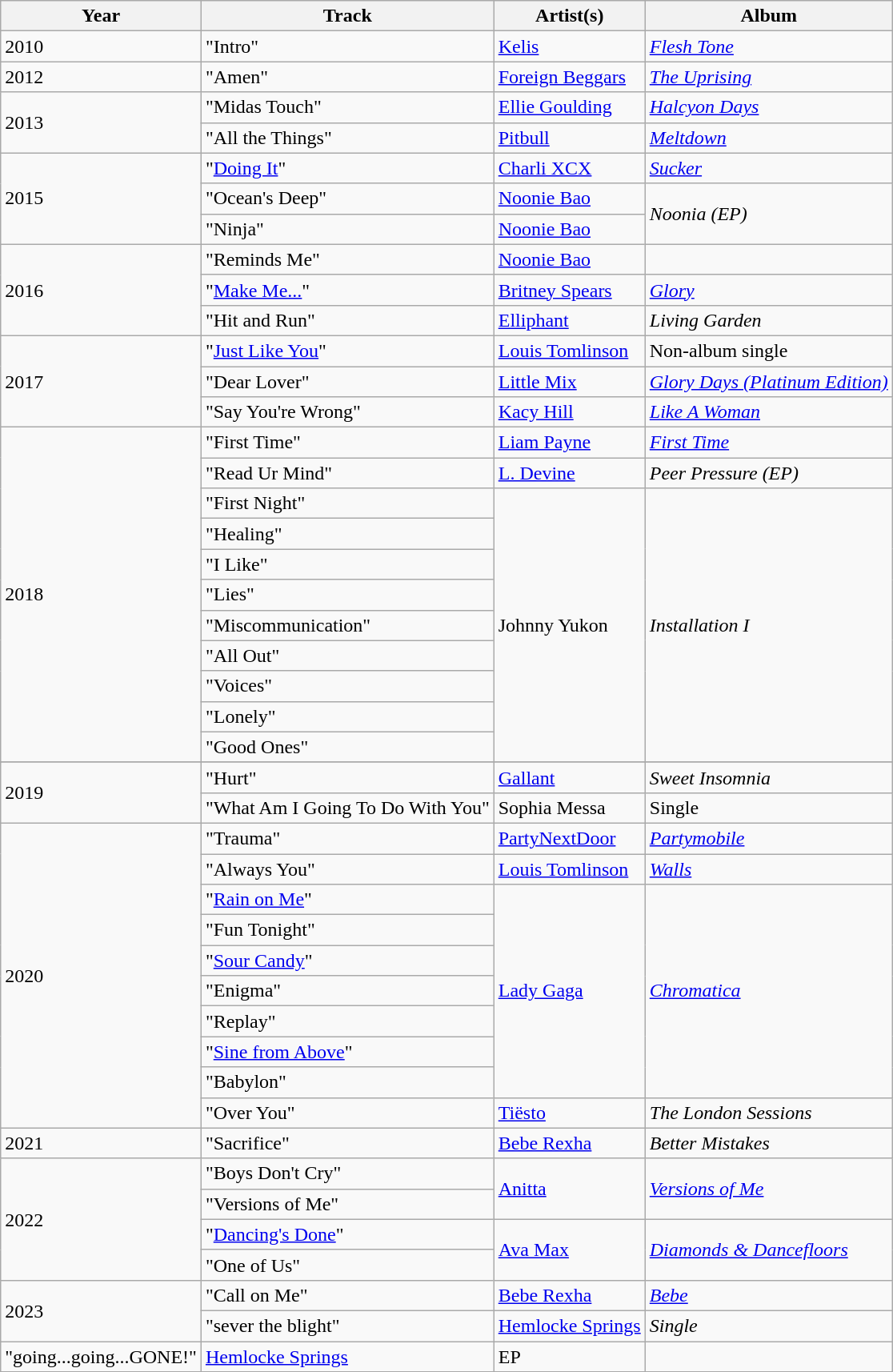<table class="wikitable">
<tr>
<th scope="col">Year</th>
<th scope="col">Track</th>
<th scope="col">Artist(s)</th>
<th scope="col">Album</th>
</tr>
<tr>
<td>2010</td>
<td>"Intro"</td>
<td><a href='#'>Kelis</a></td>
<td><em><a href='#'>Flesh Tone</a></em></td>
</tr>
<tr>
<td>2012</td>
<td>"Amen"</td>
<td><a href='#'>Foreign Beggars</a></td>
<td><em><a href='#'>The Uprising</a></em></td>
</tr>
<tr>
<td rowspan="2">2013</td>
<td>"Midas Touch"</td>
<td><a href='#'>Ellie Goulding</a></td>
<td><em><a href='#'>Halcyon Days</a></em></td>
</tr>
<tr>
<td>"All the Things" </td>
<td><a href='#'>Pitbull</a></td>
<td><em><a href='#'>Meltdown</a></em></td>
</tr>
<tr>
<td rowspan="3">2015</td>
<td>"<a href='#'>Doing It</a>" </td>
<td><a href='#'>Charli XCX</a></td>
<td><em><a href='#'>Sucker</a></em></td>
</tr>
<tr>
<td>"Ocean's Deep"</td>
<td><a href='#'>Noonie Bao</a></td>
<td rowspan="2"><em>Noonia (EP)</em></td>
</tr>
<tr>
<td>"Ninja"</td>
<td><a href='#'>Noonie Bao</a></td>
</tr>
<tr>
<td rowspan="3">2016</td>
<td>"Reminds Me"</td>
<td><a href='#'>Noonie Bao</a></td>
<td></td>
</tr>
<tr>
<td>"<a href='#'>Make Me...</a>" </td>
<td><a href='#'>Britney Spears</a></td>
<td><em><a href='#'>Glory</a></em></td>
</tr>
<tr>
<td>"Hit and Run"</td>
<td><a href='#'>Elliphant</a></td>
<td><em>Living Garden</em></td>
</tr>
<tr>
<td rowspan="3">2017</td>
<td>"<a href='#'>Just Like You</a>"</td>
<td><a href='#'>Louis Tomlinson</a></td>
<td>Non-album single</td>
</tr>
<tr>
<td>"Dear Lover"</td>
<td><a href='#'>Little Mix</a></td>
<td><em> <a href='#'>Glory Days (Platinum Edition)</a></em></td>
</tr>
<tr>
<td>"Say You're Wrong"</td>
<td><a href='#'>Kacy Hill</a></td>
<td><em><a href='#'>Like A Woman</a></em></td>
</tr>
<tr>
<td rowspan="11">2018</td>
<td>"First Time" </td>
<td><a href='#'>Liam Payne</a></td>
<td><em><a href='#'>First Time</a></em></td>
</tr>
<tr>
<td>"Read Ur Mind"</td>
<td><a href='#'>L. Devine</a></td>
<td><em>Peer Pressure (EP)</em></td>
</tr>
<tr>
<td>"First Night"</td>
<td rowspan="9">Johnny Yukon</td>
<td rowspan="9"><em>Installation I</em></td>
</tr>
<tr>
<td>"Healing"</td>
</tr>
<tr>
<td>"I Like"</td>
</tr>
<tr>
<td>"Lies"</td>
</tr>
<tr>
<td>"Miscommunication"</td>
</tr>
<tr>
<td>"All Out"</td>
</tr>
<tr>
<td>"Voices"</td>
</tr>
<tr>
<td>"Lonely"</td>
</tr>
<tr>
<td>"Good Ones"</td>
</tr>
<tr>
</tr>
<tr>
<td rowspan="2">2019</td>
<td>"Hurt"</td>
<td><a href='#'>Gallant</a></td>
<td><em>Sweet Insomnia</em></td>
</tr>
<tr>
<td>"What Am I Going To Do With You"</td>
<td>Sophia Messa</td>
<td>Single</td>
</tr>
<tr>
<td rowspan="10">2020</td>
<td>"Trauma"</td>
<td><a href='#'>PartyNextDoor</a></td>
<td><em><a href='#'>Partymobile</a></em></td>
</tr>
<tr>
<td>"Always You"</td>
<td><a href='#'>Louis Tomlinson</a></td>
<td><em><a href='#'>Walls</a></em></td>
</tr>
<tr>
<td>"<a href='#'>Rain on Me</a>"  </td>
<td rowspan="7"><a href='#'>Lady Gaga</a></td>
<td rowspan="7"><em><a href='#'>Chromatica</a></em></td>
</tr>
<tr>
<td>"Fun Tonight"</td>
</tr>
<tr>
<td>"<a href='#'>Sour Candy</a>"  </td>
</tr>
<tr>
<td>"Enigma"</td>
</tr>
<tr>
<td>"Replay"</td>
</tr>
<tr>
<td>"<a href='#'>Sine from Above</a>" </td>
</tr>
<tr>
<td>"Babylon"</td>
</tr>
<tr>
<td>"Over You"</td>
<td><a href='#'>Tiësto</a></td>
<td><em>The London Sessions</em></td>
</tr>
<tr>
<td>2021</td>
<td>"Sacrifice"</td>
<td><a href='#'>Bebe Rexha</a></td>
<td><em>Better Mistakes</em></td>
</tr>
<tr>
<td rowspan="4">2022</td>
<td>"Boys Don't Cry"</td>
<td rowspan="2"><a href='#'>Anitta</a></td>
<td rowspan="2"><em><a href='#'>Versions of Me</a></em></td>
</tr>
<tr>
<td>"Versions of Me"</td>
</tr>
<tr>
<td>"<a href='#'>Dancing's Done</a>"</td>
<td rowspan="2"><a href='#'>Ava Max</a></td>
<td rowspan="2"><em><a href='#'>Diamonds & Dancefloors</a></em></td>
</tr>
<tr>
<td>"One of Us"</td>
</tr>
<tr>
<td rowspan="2">2023</td>
<td>"Call on Me"</td>
<td><a href='#'>Bebe Rexha</a></td>
<td><em><a href='#'>Bebe</a></em></td>
</tr>
<tr>
<td>"sever the blight"</td>
<td><a href='#'>Hemlocke Springs</a></td>
<td><em>Single</em></td>
</tr>
<tr>
<td>"going...going...GONE!"</td>
<td><a href='#'>Hemlocke Springs</a></td>
<td>EP</td>
</tr>
</table>
